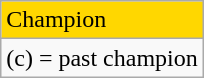<table class="wikitable">
<tr style="background:gold">
<td>Champion</td>
</tr>
<tr>
<td>(c) = past champion</td>
</tr>
</table>
